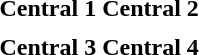<table>
<tr valign=top>
<th align="center">Central 1</th>
<th align="center">Central 2</th>
</tr>
<tr valign=top>
<td align="left"></td>
<td align="left"></td>
</tr>
<tr valign=top>
<th align="center">Central 3</th>
<th align="center">Central 4</th>
</tr>
<tr valign=top>
<td align="left"></td>
<td align="left"></td>
</tr>
</table>
